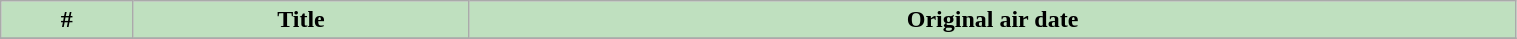<table class="wikitable plainrowheaders"  style="width:80%;">
<tr>
<th style="background: #bfe0bf;">#</th>
<th style="background: #bfe0bf;">Title</th>
<th style="background: #bfe0bf;">Original air date</th>
</tr>
<tr>
</tr>
</table>
